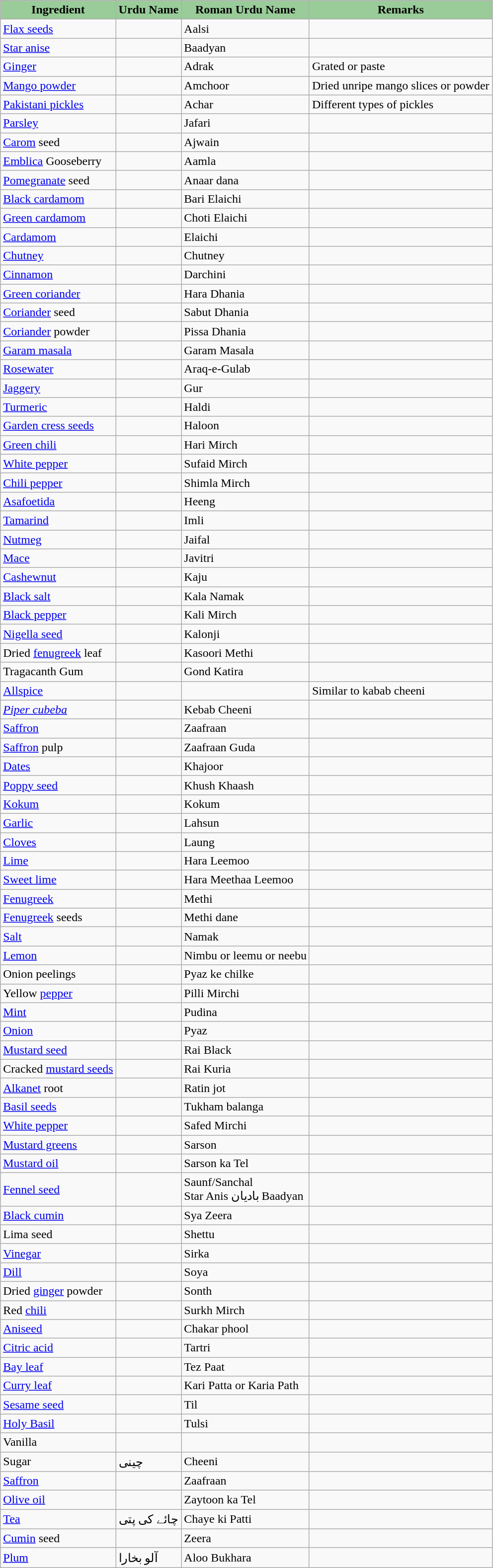<table class="wikitable">
<tr>
<th style="background: #99CC99;">Ingredient</th>
<th style="background: #99CC99;">Urdu Name</th>
<th style="background: #99CC99;">Roman Urdu Name</th>
<th style="background: #99CC99;">Remarks</th>
</tr>
<tr>
<td><a href='#'>Flax seeds</a></td>
<td></td>
<td>Aalsi</td>
<td></td>
</tr>
<tr>
<td><a href='#'>Star anise</a></td>
<td></td>
<td>Baadyan</td>
<td></td>
</tr>
<tr>
<td><a href='#'>Ginger</a></td>
<td></td>
<td>Adrak</td>
<td>Grated or paste</td>
</tr>
<tr>
<td><a href='#'>Mango powder</a></td>
<td></td>
<td>Amchoor</td>
<td>Dried unripe mango slices or powder</td>
</tr>
<tr>
<td><a href='#'>Pakistani pickles</a></td>
<td></td>
<td>Achar</td>
<td>Different types of pickles</td>
</tr>
<tr>
<td><a href='#'>Parsley</a></td>
<td></td>
<td>Jafari</td>
<td></td>
</tr>
<tr>
<td><a href='#'>Carom</a> seed</td>
<td></td>
<td>Ajwain</td>
<td></td>
</tr>
<tr>
<td><a href='#'>Emblica</a> Gooseberry</td>
<td></td>
<td>Aamla</td>
<td></td>
</tr>
<tr>
<td><a href='#'>Pomegranate</a> seed</td>
<td></td>
<td>Anaar dana</td>
<td></td>
</tr>
<tr>
<td><a href='#'>Black cardamom</a></td>
<td></td>
<td>Bari Elaichi</td>
<td></td>
</tr>
<tr>
<td><a href='#'>Green cardamom</a></td>
<td></td>
<td>Choti Elaichi</td>
<td></td>
</tr>
<tr>
<td><a href='#'>Cardamom</a></td>
<td></td>
<td>Elaichi</td>
<td></td>
</tr>
<tr>
<td><a href='#'>Chutney</a></td>
<td></td>
<td>Chutney</td>
<td></td>
</tr>
<tr>
<td><a href='#'>Cinnamon</a></td>
<td></td>
<td>Darchini</td>
<td></td>
</tr>
<tr>
<td><a href='#'>Green coriander</a></td>
<td></td>
<td>Hara Dhania</td>
<td></td>
</tr>
<tr>
<td><a href='#'>Coriander</a> seed</td>
<td></td>
<td>Sabut Dhania</td>
<td></td>
</tr>
<tr>
<td><a href='#'>Coriander</a> powder</td>
<td></td>
<td>Pissa Dhania</td>
<td></td>
</tr>
<tr>
<td><a href='#'>Garam masala</a></td>
<td></td>
<td>Garam Masala</td>
<td></td>
</tr>
<tr>
<td><a href='#'>Rosewater</a></td>
<td></td>
<td>Araq-e-Gulab</td>
<td></td>
</tr>
<tr>
<td><a href='#'>Jaggery</a></td>
<td></td>
<td>Gur</td>
<td></td>
</tr>
<tr>
<td><a href='#'>Turmeric</a></td>
<td></td>
<td>Haldi</td>
<td></td>
</tr>
<tr>
<td><a href='#'>Garden cress seeds</a></td>
<td></td>
<td>Haloon</td>
<td></td>
</tr>
<tr>
<td><a href='#'>Green chili</a></td>
<td></td>
<td>Hari Mirch</td>
<td></td>
</tr>
<tr>
<td><a href='#'>White pepper</a></td>
<td></td>
<td>Sufaid Mirch</td>
<td></td>
</tr>
<tr>
<td><a href='#'>Chili pepper</a></td>
<td></td>
<td>Shimla Mirch</td>
<td></td>
</tr>
<tr>
<td><a href='#'>Asafoetida</a></td>
<td></td>
<td>Heeng</td>
<td></td>
</tr>
<tr>
<td><a href='#'>Tamarind</a></td>
<td></td>
<td>Imli</td>
<td></td>
</tr>
<tr>
<td><a href='#'>Nutmeg</a></td>
<td></td>
<td>Jaifal</td>
<td></td>
</tr>
<tr>
<td><a href='#'>Mace</a></td>
<td></td>
<td>Javitri</td>
<td></td>
</tr>
<tr>
<td><a href='#'>Cashewnut</a></td>
<td></td>
<td>Kaju</td>
<td></td>
</tr>
<tr>
<td><a href='#'>Black salt</a></td>
<td></td>
<td>Kala Namak</td>
<td></td>
</tr>
<tr>
<td><a href='#'>Black pepper</a></td>
<td></td>
<td>Kali Mirch</td>
<td></td>
</tr>
<tr>
<td><a href='#'>Nigella seed</a></td>
<td></td>
<td>Kalonji</td>
<td></td>
</tr>
<tr>
<td>Dried <a href='#'>fenugreek</a> leaf</td>
<td></td>
<td>Kasoori Methi</td>
<td></td>
</tr>
<tr>
<td>Tragacanth Gum</td>
<td></td>
<td>Gond Katira</td>
<td></td>
</tr>
<tr>
<td><a href='#'>Allspice</a></td>
<td></td>
<td></td>
<td>Similar to kabab cheeni</td>
</tr>
<tr>
<td><em><a href='#'>Piper cubeba</a></em></td>
<td></td>
<td>Kebab Cheeni</td>
<td></td>
</tr>
<tr>
<td><a href='#'>Saffron</a></td>
<td></td>
<td>Zaafraan</td>
<td></td>
</tr>
<tr>
<td><a href='#'>Saffron</a> pulp</td>
<td></td>
<td>Zaafraan Guda</td>
<td></td>
</tr>
<tr>
<td><a href='#'>Dates</a></td>
<td></td>
<td>Khajoor</td>
<td></td>
</tr>
<tr>
<td><a href='#'>Poppy seed</a></td>
<td></td>
<td>Khush Khaash</td>
<td></td>
</tr>
<tr>
<td><a href='#'>Kokum</a></td>
<td></td>
<td>Kokum</td>
<td></td>
</tr>
<tr>
<td><a href='#'>Garlic</a></td>
<td></td>
<td>Lahsun</td>
<td></td>
</tr>
<tr>
<td><a href='#'>Cloves</a></td>
<td></td>
<td>Laung</td>
<td></td>
</tr>
<tr>
<td><a href='#'>Lime</a></td>
<td></td>
<td>Hara Leemoo</td>
<td></td>
</tr>
<tr>
<td><a href='#'>Sweet lime</a></td>
<td></td>
<td>Hara Meethaa Leemoo</td>
<td></td>
</tr>
<tr>
<td><a href='#'>Fenugreek</a></td>
<td></td>
<td>Methi</td>
<td></td>
</tr>
<tr>
<td><a href='#'>Fenugreek</a> seeds</td>
<td></td>
<td>Methi dane</td>
<td></td>
</tr>
<tr>
<td><a href='#'>Salt</a></td>
<td></td>
<td>Namak</td>
<td></td>
</tr>
<tr>
<td><a href='#'>Lemon</a></td>
<td></td>
<td>Nimbu or leemu or neebu</td>
<td></td>
</tr>
<tr>
<td>Onion peelings</td>
<td></td>
<td>Pyaz ke chilke</td>
<td></td>
</tr>
<tr>
<td>Yellow <a href='#'>pepper</a></td>
<td></td>
<td>Pilli Mirchi</td>
<td></td>
</tr>
<tr>
<td><a href='#'>Mint</a></td>
<td></td>
<td>Pudina</td>
<td></td>
</tr>
<tr>
<td><a href='#'>Onion</a></td>
<td></td>
<td>Pyaz</td>
<td></td>
</tr>
<tr>
<td><a href='#'>Mustard seed</a></td>
<td></td>
<td>Rai Black</td>
<td></td>
</tr>
<tr>
<td>Cracked <a href='#'>mustard seeds</a></td>
<td></td>
<td>Rai Kuria</td>
<td></td>
</tr>
<tr>
<td><a href='#'>Alkanet</a> root</td>
<td></td>
<td>Ratin jot</td>
<td></td>
</tr>
<tr>
<td><a href='#'>Basil seeds</a></td>
<td></td>
<td>Tukham balanga</td>
<td></td>
</tr>
<tr>
<td><a href='#'>White pepper</a></td>
<td></td>
<td>Safed Mirchi</td>
<td></td>
</tr>
<tr>
<td><a href='#'>Mustard greens</a></td>
<td></td>
<td>Sarson</td>
<td></td>
</tr>
<tr>
<td><a href='#'>Mustard oil</a></td>
<td></td>
<td>Sarson ka Tel</td>
<td></td>
</tr>
<tr>
<td><a href='#'>Fennel seed</a></td>
<td></td>
<td>Saunf/Sanchal<br>Star Anis بادیان  Baadyan</td>
<td></td>
</tr>
<tr>
<td><a href='#'>Black cumin</a></td>
<td></td>
<td>Sya Zeera</td>
<td></td>
</tr>
<tr>
<td>Lima seed</td>
<td></td>
<td>Shettu</td>
<td></td>
</tr>
<tr>
<td><a href='#'>Vinegar</a></td>
<td></td>
<td>Sirka</td>
<td></td>
</tr>
<tr>
<td><a href='#'>Dill</a></td>
<td></td>
<td>Soya</td>
<td></td>
</tr>
<tr>
<td>Dried <a href='#'>ginger</a> powder</td>
<td></td>
<td>Sonth</td>
<td></td>
</tr>
<tr>
<td>Red <a href='#'>chili</a></td>
<td></td>
<td>Surkh Mirch</td>
<td></td>
</tr>
<tr>
<td><a href='#'>Aniseed</a></td>
<td></td>
<td>Chakar phool</td>
<td></td>
</tr>
<tr>
<td><a href='#'>Citric acid</a></td>
<td></td>
<td>Tartri</td>
<td></td>
</tr>
<tr>
<td><a href='#'>Bay leaf</a></td>
<td></td>
<td>Tez Paat</td>
<td></td>
</tr>
<tr>
<td><a href='#'>Curry leaf</a></td>
<td></td>
<td>Kari Patta or Karia Path</td>
<td></td>
</tr>
<tr>
<td><a href='#'>Sesame seed</a></td>
<td></td>
<td>Til</td>
<td></td>
</tr>
<tr>
<td><a href='#'>Holy Basil</a></td>
<td></td>
<td>Tulsi</td>
<td></td>
</tr>
<tr>
<td>Vanilla</td>
<td></td>
<td></td>
<td></td>
</tr>
<tr>
<td>Sugar</td>
<td>چینی</td>
<td>Cheeni</td>
<td></td>
</tr>
<tr>
<td><a href='#'>Saffron</a></td>
<td></td>
<td>Zaafraan</td>
<td></td>
</tr>
<tr>
<td><a href='#'>Olive oil</a></td>
<td></td>
<td>Zaytoon ka Tel</td>
<td></td>
</tr>
<tr>
<td><a href='#'>Tea</a></td>
<td>چائے کی پتی</td>
<td>Chaye ki Patti</td>
<td></td>
</tr>
<tr>
<td><a href='#'>Cumin</a> seed</td>
<td></td>
<td>Zeera</td>
</tr>
<tr>
<td><a href='#'>Plum</a></td>
<td>آلو بخارا</td>
<td>Aloo Bukhara</td>
<td></td>
</tr>
</table>
